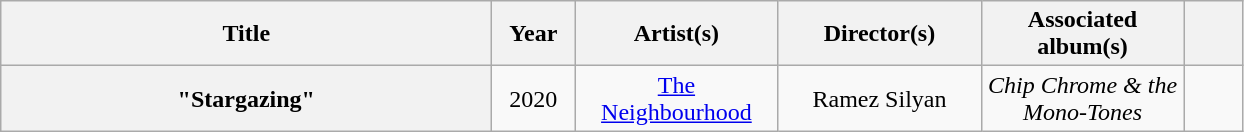<table class="wikitable plainrowheaders" style="text-align:center;">
<tr>
<th scope="col" style="width: 20em;">Title</th>
<th scope="col" style="width: 3em;">Year</th>
<th scope="col" style="width:8em;">Artist(s)</th>
<th scope="col" style="width:8em;">Director(s)</th>
<th scope="col" style="width:8em;">Associated album(s)</th>
<th scope="col" style="width:2em;" class="unsortable"></th>
</tr>
<tr>
<th scope="row">"Stargazing"</th>
<td>2020</td>
<td><a href='#'>The Neighbourhood</a></td>
<td>Ramez Silyan</td>
<td><em>Chip Chrome & the Mono-Tones</em></td>
<td></td>
</tr>
</table>
